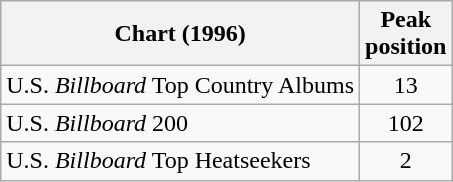<table class="wikitable">
<tr>
<th>Chart (1996)</th>
<th>Peak<br>position</th>
</tr>
<tr>
<td>U.S. <em>Billboard</em> Top Country Albums</td>
<td align="center">13</td>
</tr>
<tr>
<td>U.S. <em>Billboard</em> 200</td>
<td align="center">102</td>
</tr>
<tr>
<td>U.S. <em>Billboard</em> Top Heatseekers</td>
<td align="center">2</td>
</tr>
</table>
